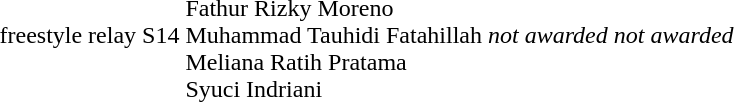<table>
<tr>
<td> freestyle relay</td>
<td>S14</td>
<td><br>Fathur Rizky Moreno<br>Muhammad Tauhidi Fatahillah<br>Meliana Ratih Pratama<br>Syuci Indriani</td>
<td><em>not awarded</em></td>
<td><em>not awarded</em></td>
</tr>
</table>
